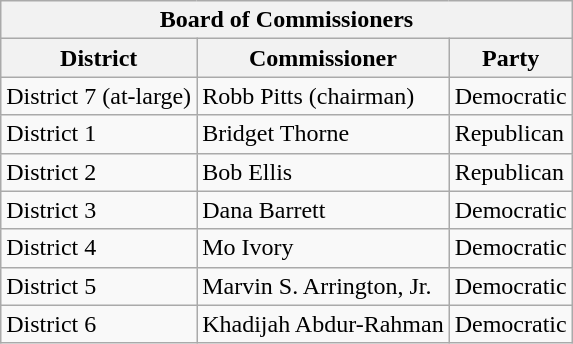<table class=wikitable>
<tr>
<th colspan=3>Board of Commissioners</th>
</tr>
<tr>
<th>District</th>
<th>Commissioner</th>
<th>Party</th>
</tr>
<tr>
<td>District 7 (at-large)</td>
<td>Robb Pitts (chairman)</td>
<td>Democratic</td>
</tr>
<tr>
<td>District 1</td>
<td>Bridget Thorne</td>
<td>Republican</td>
</tr>
<tr>
<td>District 2</td>
<td>Bob Ellis</td>
<td>Republican</td>
</tr>
<tr>
<td>District 3</td>
<td>Dana Barrett</td>
<td>Democratic</td>
</tr>
<tr>
<td>District 4</td>
<td>Mo Ivory</td>
<td>Democratic</td>
</tr>
<tr>
<td>District 5</td>
<td>Marvin S. Arrington, Jr.</td>
<td>Democratic</td>
</tr>
<tr>
<td>District 6</td>
<td>Khadijah Abdur-Rahman</td>
<td>Democratic</td>
</tr>
</table>
